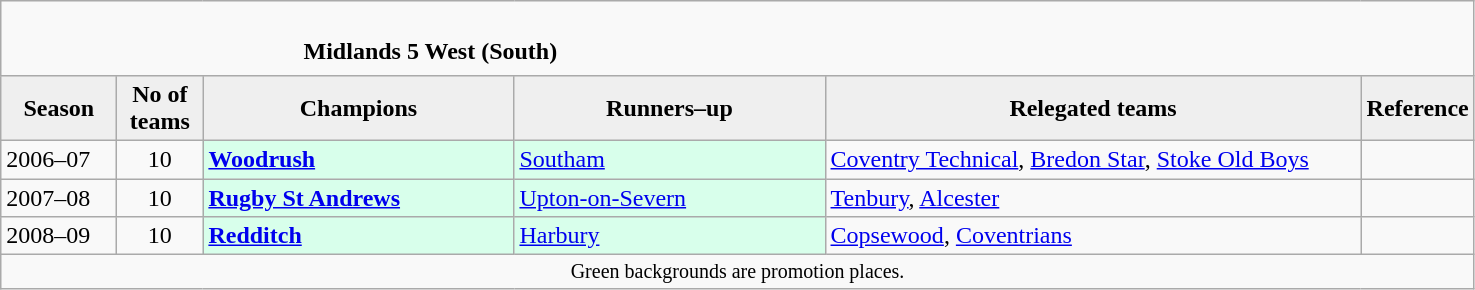<table class="wikitable" style="text-align: left;">
<tr>
<td colspan="11" cellpadding="0" cellspacing="0"><br><table border="0" style="width:100%;" cellpadding="0" cellspacing="0">
<tr>
<td style="width:20%; border:0;"></td>
<td style="border:0;"><strong>Midlands 5 West (South)</strong></td>
<td style="width:20%; border:0;"></td>
</tr>
</table>
</td>
</tr>
<tr>
<th style="background:#efefef; width:70px;">Season</th>
<th style="background:#efefef; width:50px;">No of teams</th>
<th style="background:#efefef; width:200px;">Champions</th>
<th style="background:#efefef; width:200px;">Runners–up</th>
<th style="background:#efefef; width:350px;">Relegated teams</th>
<th style="background:#efefef; width:50px;">Reference</th>
</tr>
<tr align=left>
<td>2006–07</td>
<td style="text-align: center;">10</td>
<td style="background:#d8ffeb;"><strong><a href='#'>Woodrush</a></strong></td>
<td style="background:#d8ffeb;"><a href='#'>Southam</a></td>
<td><a href='#'>Coventry Technical</a>, <a href='#'>Bredon Star</a>, <a href='#'>Stoke Old Boys</a></td>
<td></td>
</tr>
<tr>
<td>2007–08</td>
<td style="text-align: center;">10</td>
<td style="background:#d8ffeb;"><strong><a href='#'>Rugby St Andrews</a></strong></td>
<td style="background:#d8ffeb;"><a href='#'>Upton-on-Severn</a></td>
<td><a href='#'>Tenbury</a>, <a href='#'>Alcester</a></td>
<td></td>
</tr>
<tr>
<td>2008–09</td>
<td style="text-align: center;">10</td>
<td style="background:#d8ffeb;"><strong><a href='#'>Redditch</a></strong></td>
<td style="background:#d8ffeb;"><a href='#'>Harbury</a></td>
<td><a href='#'>Copsewood</a>, <a href='#'>Coventrians</a></td>
<td></td>
</tr>
<tr>
<td colspan="15"  style="border:0; font-size:smaller; text-align:center;">Green backgrounds are promotion places.</td>
</tr>
</table>
